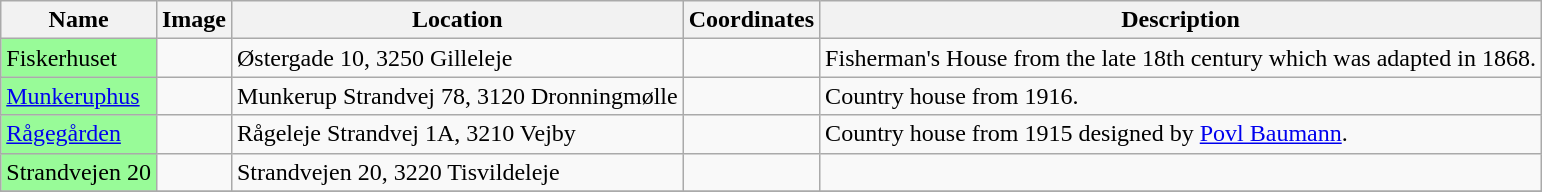<table class="wikitable sortable">
<tr>
<th>Name</th>
<th>Image</th>
<th>Location</th>
<th>Coordinates</th>
<th>Description</th>
</tr>
<tr>
<td bgcolor=98fb98>Fiskerhuset</td>
<td></td>
<td>Østergade 10, 3250 Gilleleje</td>
<td></td>
<td>Fisherman's House from the late 18th century which was adapted in 1868.</td>
</tr>
<tr>
<td bgcolor=98fb98><a href='#'>Munkeruphus</a></td>
<td></td>
<td>Munkerup Strandvej 78, 3120 Dronningmølle</td>
<td></td>
<td>Country house from 1916.</td>
</tr>
<tr>
<td bgcolor=98fb98><a href='#'>Rågegården</a></td>
<td></td>
<td>Rågeleje Strandvej 1A, 3210 Vejby</td>
<td></td>
<td>Country house from 1915 designed by <a href='#'>Povl Baumann</a>.</td>
</tr>
<tr>
<td bgcolor=98fb98>Strandvejen 20</td>
<td></td>
<td>Strandvejen 20, 3220 Tisvildeleje</td>
<td></td>
<td></td>
</tr>
<tr>
</tr>
</table>
